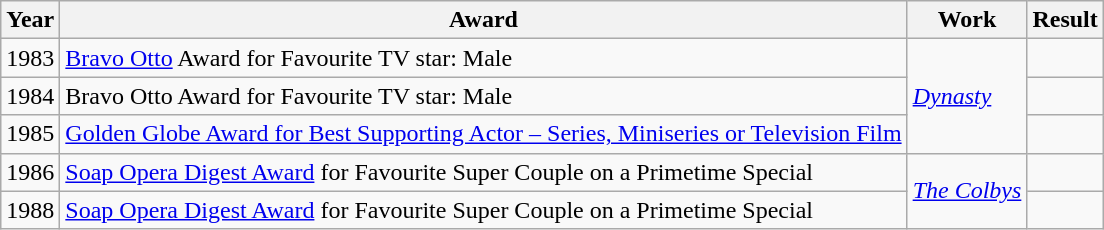<table class=wikitable>
<tr>
<th>Year</th>
<th>Award</th>
<th>Work</th>
<th>Result</th>
</tr>
<tr>
<td>1983</td>
<td><a href='#'>Bravo Otto</a> Award for Favourite TV star: Male</td>
<td rowspan=3><em><a href='#'>Dynasty</a></em></td>
<td></td>
</tr>
<tr>
<td>1984</td>
<td>Bravo Otto Award for Favourite TV star: Male</td>
<td></td>
</tr>
<tr>
<td>1985</td>
<td><a href='#'>Golden Globe Award for Best Supporting Actor – Series, Miniseries or Television Film</a></td>
<td></td>
</tr>
<tr>
<td>1986</td>
<td><a href='#'>Soap Opera Digest Award</a> for Favourite Super Couple on a Primetime Special</td>
<td rowspan=2><em><a href='#'>The Colbys</a></em></td>
<td></td>
</tr>
<tr>
<td>1988</td>
<td><a href='#'>Soap Opera Digest Award</a> for Favourite Super Couple on a Primetime Special</td>
<td></td>
</tr>
</table>
